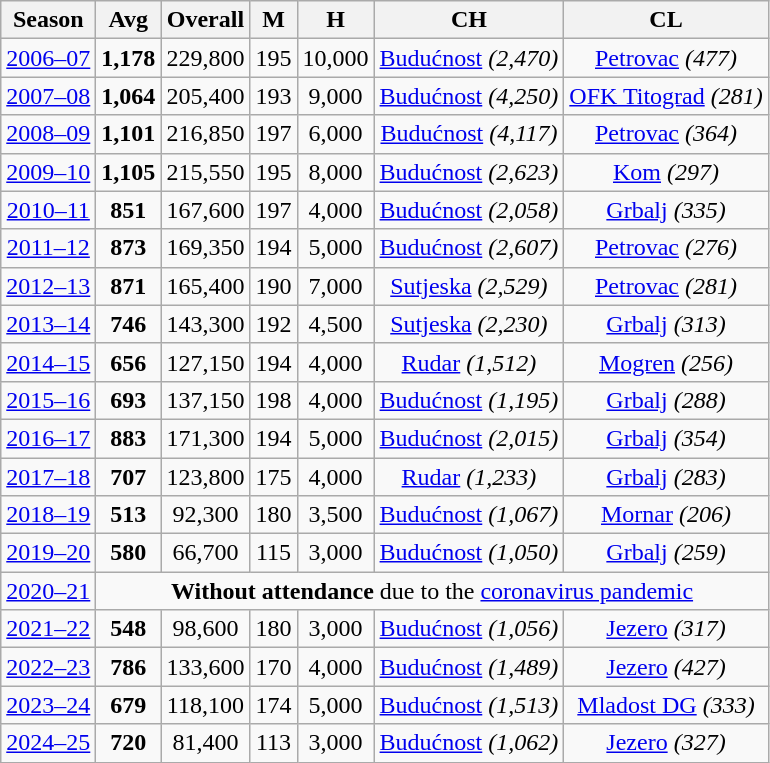<table class="wikitable sortable" style="text-align: center">
<tr>
<th>Season</th>
<th>Avg</th>
<th>Overall</th>
<th>M</th>
<th width="40">H</th>
<th>CH</th>
<th>CL</th>
</tr>
<tr>
<td><a href='#'>2006–07</a></td>
<td><strong>1,178</strong></td>
<td>229,800</td>
<td>195</td>
<td>10,000</td>
<td><a href='#'>Budućnost</a> <em>(2,470)</em></td>
<td><a href='#'>Petrovac</a> <em>(477)</em></td>
</tr>
<tr>
<td><a href='#'>2007–08</a></td>
<td><strong>1,064</strong></td>
<td>205,400</td>
<td>193</td>
<td>9,000</td>
<td><a href='#'>Budućnost</a> <em>(4,250)</em></td>
<td><a href='#'>OFK Titograd</a> <em>(281)</em></td>
</tr>
<tr>
<td><a href='#'>2008–09</a></td>
<td><strong>1,101</strong></td>
<td>216,850</td>
<td>197</td>
<td>6,000</td>
<td><a href='#'>Budućnost</a> <em>(4,117)</em></td>
<td><a href='#'>Petrovac</a> <em>(364)</em></td>
</tr>
<tr>
<td><a href='#'>2009–10</a></td>
<td><strong>1,105</strong></td>
<td>215,550</td>
<td>195</td>
<td>8,000</td>
<td><a href='#'>Budućnost</a> <em>(2,623)</em></td>
<td><a href='#'>Kom</a> <em>(297)</em></td>
</tr>
<tr>
<td><a href='#'>2010–11</a></td>
<td><strong>851</strong></td>
<td>167,600</td>
<td>197</td>
<td>4,000</td>
<td><a href='#'>Budućnost</a> <em>(2,058)</em></td>
<td><a href='#'>Grbalj</a> <em>(335)</em></td>
</tr>
<tr>
<td><a href='#'>2011–12</a></td>
<td><strong>873</strong></td>
<td>169,350</td>
<td>194</td>
<td>5,000</td>
<td><a href='#'>Budućnost</a> <em>(2,607)</em></td>
<td><a href='#'>Petrovac</a> <em>(276)</em></td>
</tr>
<tr>
<td><a href='#'>2012–13</a></td>
<td><strong>871</strong></td>
<td>165,400</td>
<td>190</td>
<td>7,000</td>
<td><a href='#'>Sutjeska</a> <em>(2,529)</em></td>
<td><a href='#'>Petrovac</a> <em>(281)</em></td>
</tr>
<tr>
<td><a href='#'>2013–14</a></td>
<td><strong>746</strong></td>
<td>143,300</td>
<td>192</td>
<td>4,500</td>
<td><a href='#'>Sutjeska</a> <em>(2,230)</em></td>
<td><a href='#'>Grbalj</a> <em>(313)</em></td>
</tr>
<tr>
<td><a href='#'>2014–15</a></td>
<td><strong>656</strong></td>
<td>127,150</td>
<td>194</td>
<td>4,000</td>
<td><a href='#'>Rudar</a> <em>(1,512)</em></td>
<td><a href='#'>Mogren</a> <em>(256)</em></td>
</tr>
<tr>
<td><a href='#'>2015–16</a></td>
<td><strong>693</strong></td>
<td>137,150</td>
<td>198</td>
<td>4,000</td>
<td><a href='#'>Budućnost</a> <em>(1,195)</em></td>
<td><a href='#'>Grbalj</a> <em>(288)</em></td>
</tr>
<tr>
<td><a href='#'>2016–17</a></td>
<td><strong>883</strong></td>
<td>171,300</td>
<td>194</td>
<td>5,000</td>
<td><a href='#'>Budućnost</a> <em>(2,015)</em></td>
<td><a href='#'>Grbalj</a> <em>(354)</em></td>
</tr>
<tr>
<td><a href='#'>2017–18</a></td>
<td><strong>707</strong></td>
<td>123,800</td>
<td>175</td>
<td>4,000</td>
<td><a href='#'>Rudar</a> <em>(1,233)</em></td>
<td><a href='#'>Grbalj</a> <em>(283)</em></td>
</tr>
<tr>
<td><a href='#'>2018–19</a></td>
<td><strong>513</strong></td>
<td>92,300</td>
<td>180</td>
<td>3,500</td>
<td><a href='#'>Budućnost</a> <em>(1,067)</em></td>
<td><a href='#'>Mornar</a> <em>(206)</em></td>
</tr>
<tr>
<td><a href='#'>2019–20</a></td>
<td><strong>580</strong></td>
<td>66,700</td>
<td>115</td>
<td>3,000</td>
<td><a href='#'>Budućnost</a> <em>(1,050)</em></td>
<td><a href='#'>Grbalj</a> <em>(259)</em></td>
</tr>
<tr>
<td><a href='#'>2020–21</a></td>
<td colspan=6><strong>Without attendance</strong> due to the <a href='#'>coronavirus pandemic</a></td>
</tr>
<tr>
<td><a href='#'>2021–22</a></td>
<td><strong>548</strong></td>
<td>98,600</td>
<td>180</td>
<td>3,000</td>
<td><a href='#'>Budućnost</a> <em>(1,056)</em></td>
<td><a href='#'>Jezero</a> <em>(317)</em></td>
</tr>
<tr>
<td><a href='#'>2022–23</a></td>
<td><strong>786</strong></td>
<td>133,600</td>
<td>170</td>
<td>4,000</td>
<td><a href='#'>Budućnost</a> <em>(1,489)</em></td>
<td><a href='#'>Jezero</a> <em>(427)</em></td>
</tr>
<tr>
<td><a href='#'>2023–24</a></td>
<td><strong>679</strong></td>
<td>118,100</td>
<td>174</td>
<td>5,000</td>
<td><a href='#'>Budućnost</a> <em>(1,513)</em></td>
<td><a href='#'>Mladost DG</a> <em>(333)</em></td>
</tr>
<tr>
<td><a href='#'>2024–25</a></td>
<td><strong>720</strong></td>
<td>81,400</td>
<td>113</td>
<td>3,000</td>
<td><a href='#'>Budućnost</a> <em>(1,062)</em></td>
<td><a href='#'>Jezero</a> <em>(327)</em></td>
</tr>
</table>
